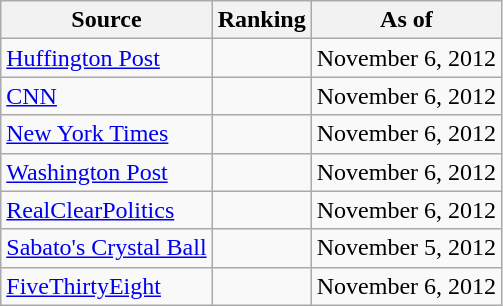<table class="wikitable" style="text-align:center">
<tr>
<th>Source</th>
<th>Ranking</th>
<th>As of</th>
</tr>
<tr>
<td align="left"><a href='#'>Huffington Post</a></td>
<td></td>
<td>November 6, 2012</td>
</tr>
<tr>
<td align="left"><a href='#'>CNN</a></td>
<td></td>
<td>November 6, 2012</td>
</tr>
<tr>
<td align=left><a href='#'>New York Times</a></td>
<td></td>
<td>November 6, 2012</td>
</tr>
<tr>
<td align="left"><a href='#'>Washington Post</a></td>
<td></td>
<td>November 6, 2012</td>
</tr>
<tr>
<td align="left"><a href='#'>RealClearPolitics</a></td>
<td></td>
<td>November 6, 2012</td>
</tr>
<tr>
<td align="left"><a href='#'>Sabato's Crystal Ball</a></td>
<td></td>
<td>November 5, 2012</td>
</tr>
<tr>
<td align="left"><a href='#'>FiveThirtyEight</a></td>
<td></td>
<td>November 6, 2012</td>
</tr>
</table>
